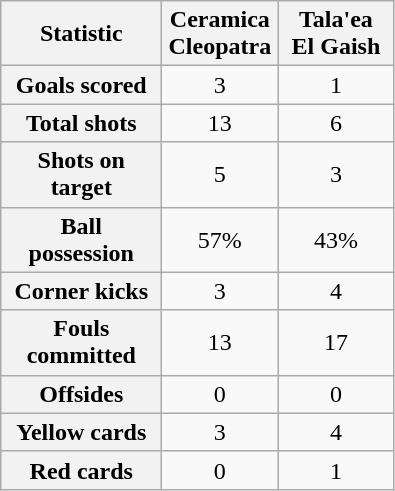<table class="wikitable plainrowheaders" style="text-align:center">
<tr>
<th scope="col" style="width:100px">Statistic</th>
<th scope="col" style="width:70px">Ceramica Cleopatra</th>
<th scope="col" style="width:70px">Tala'ea El Gaish</th>
</tr>
<tr>
<th scope=row>Goals scored</th>
<td>3</td>
<td>1</td>
</tr>
<tr>
<th scope=row>Total shots</th>
<td>13</td>
<td>6</td>
</tr>
<tr>
<th scope=row>Shots on target</th>
<td>5</td>
<td>3</td>
</tr>
<tr>
<th scope=row>Ball possession</th>
<td>57%</td>
<td>43%</td>
</tr>
<tr>
<th scope=row>Corner kicks</th>
<td>3</td>
<td>4</td>
</tr>
<tr>
<th scope=row>Fouls committed</th>
<td>13</td>
<td>17</td>
</tr>
<tr>
<th scope=row>Offsides</th>
<td>0</td>
<td>0</td>
</tr>
<tr>
<th scope=row>Yellow cards</th>
<td>3</td>
<td>4</td>
</tr>
<tr>
<th scope=row>Red cards</th>
<td>0</td>
<td>1</td>
</tr>
</table>
